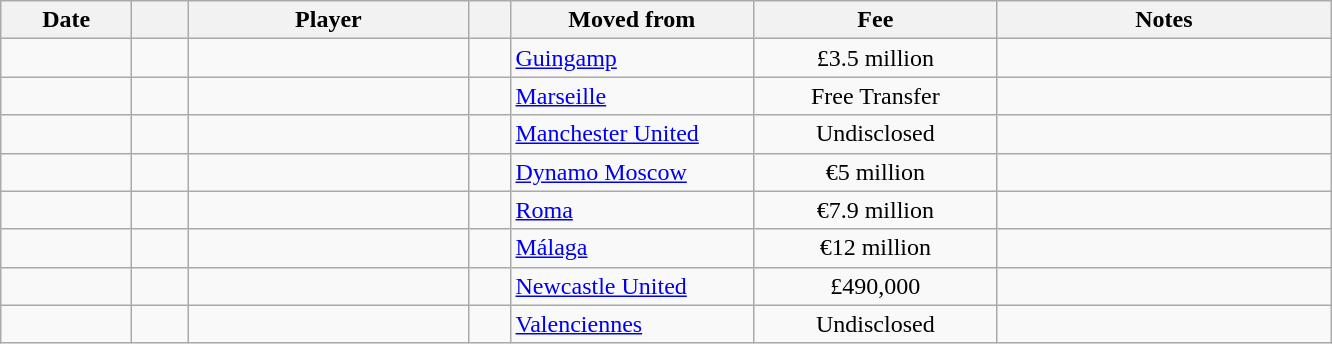<table class="wikitable sortable">
<tr>
<th style="width:80px;">Date</th>
<th style="width:30px;"></th>
<th style="width:180px;">Player</th>
<th style="width:20px;"></th>
<th style="width:155px;">Moved from</th>
<th style="width:155px;" class="unsortable">Fee</th>
<th style="width:215px;" class="unsortable">Notes</th>
</tr>
<tr>
<td></td>
<td align=center></td>
<td> </td>
<td></td>
<td> <a href='#'>Guingamp</a></td>
<td align=center>£3.5 million</td>
<td align=center></td>
</tr>
<tr>
<td></td>
<td align=center></td>
<td> </td>
<td></td>
<td> <a href='#'>Marseille</a></td>
<td align=center>Free Transfer</td>
<td align=center></td>
</tr>
<tr>
<td></td>
<td align=center></td>
<td> </td>
<td></td>
<td> <a href='#'>Manchester United</a></td>
<td align=center>Undisclosed</td>
<td align=center></td>
</tr>
<tr>
<td></td>
<td align=center></td>
<td> </td>
<td></td>
<td> <a href='#'>Dynamo Moscow</a></td>
<td align=center>€5 million</td>
<td align=center></td>
</tr>
<tr>
<td></td>
<td align=center></td>
<td> </td>
<td></td>
<td> <a href='#'>Roma</a></td>
<td align=center>€7.9 million</td>
<td align=center></td>
</tr>
<tr>
<td></td>
<td align=center></td>
<td> </td>
<td></td>
<td> <a href='#'>Málaga</a></td>
<td align=center>€12 million</td>
<td align=center></td>
</tr>
<tr>
<td></td>
<td align=center></td>
<td> </td>
<td></td>
<td> <a href='#'>Newcastle United</a></td>
<td align=center>£490,000</td>
<td align=center></td>
</tr>
<tr>
<td></td>
<td align=center></td>
<td> </td>
<td></td>
<td> <a href='#'>Valenciennes</a></td>
<td align=center>Undisclosed</td>
<td align=center></td>
</tr>
</table>
